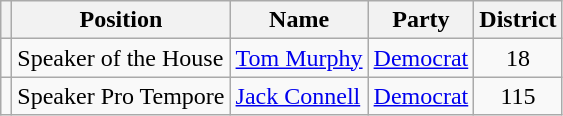<table class="wikitable">
<tr>
<th></th>
<th>Position</th>
<th>Name</th>
<th>Party</th>
<th>District</th>
</tr>
<tr>
<td></td>
<td>Speaker of the House</td>
<td><a href='#'>Tom Murphy</a></td>
<td><a href='#'>Democrat</a></td>
<td align=center>18</td>
</tr>
<tr>
<td></td>
<td>Speaker Pro Tempore</td>
<td><a href='#'>Jack Connell</a></td>
<td><a href='#'>Democrat</a></td>
<td align=center>115</td>
</tr>
</table>
